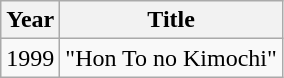<table class="wikitable">
<tr>
<th>Year</th>
<th>Title</th>
</tr>
<tr>
<td>1999</td>
<td>"Hon To no Kimochi"</td>
</tr>
</table>
